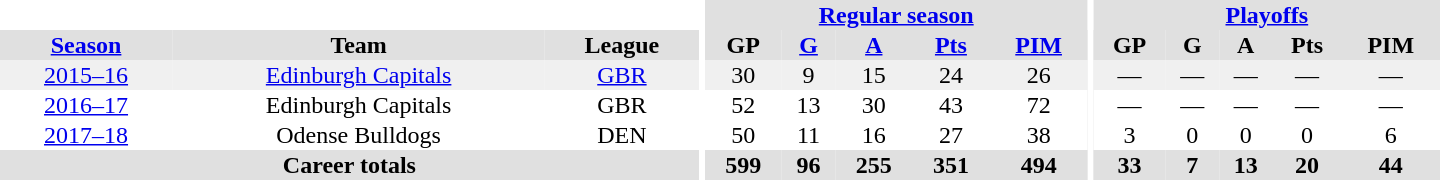<table border="0" cellpadding="1" cellspacing="0" style="text-align:center; width:60em">
<tr bgcolor="#e0e0e0">
<th colspan="3" bgcolor="#ffffff"></th>
<th rowspan="99" bgcolor="#ffffff"></th>
<th colspan="5"><a href='#'>Regular season</a></th>
<th rowspan="99" bgcolor="#ffffff"></th>
<th colspan="5"><a href='#'>Playoffs</a></th>
</tr>
<tr bgcolor="#e0e0e0">
<th><a href='#'>Season</a></th>
<th>Team</th>
<th>League</th>
<th>GP</th>
<th><a href='#'>G</a></th>
<th><a href='#'>A</a></th>
<th><a href='#'>Pts</a></th>
<th><a href='#'>PIM</a></th>
<th>GP</th>
<th>G</th>
<th>A</th>
<th>Pts</th>
<th>PIM</th>
</tr>
<tr align="center" bgcolor="#f0f0f0">
<td><a href='#'>2015–16</a></td>
<td><a href='#'>Edinburgh Capitals</a></td>
<td><a href='#'>GBR</a></td>
<td>30</td>
<td>9</td>
<td>15</td>
<td>24</td>
<td>26</td>
<td>—</td>
<td>—</td>
<td>—</td>
<td>—</td>
<td>—</td>
</tr>
<tr>
<td><a href='#'>2016–17</a></td>
<td>Edinburgh Capitals</td>
<td>GBR</td>
<td>52</td>
<td>13</td>
<td>30</td>
<td>43</td>
<td>72</td>
<td>—</td>
<td>—</td>
<td>—</td>
<td>—</td>
<td>—</td>
</tr>
<tr>
<td><a href='#'>2017–18</a></td>
<td>Odense Bulldogs</td>
<td>DEN</td>
<td>50</td>
<td>11</td>
<td>16</td>
<td>27</td>
<td>38</td>
<td>3</td>
<td>0</td>
<td>0</td>
<td>0</td>
<td>6</td>
</tr>
<tr ALIGN="center" bgcolor="#e0e0e0">
<th colspan="3">Career totals</th>
<th>599</th>
<th>96</th>
<th>255</th>
<th>351</th>
<th>494</th>
<th>33</th>
<th>7</th>
<th>13</th>
<th>20</th>
<th>44</th>
</tr>
</table>
